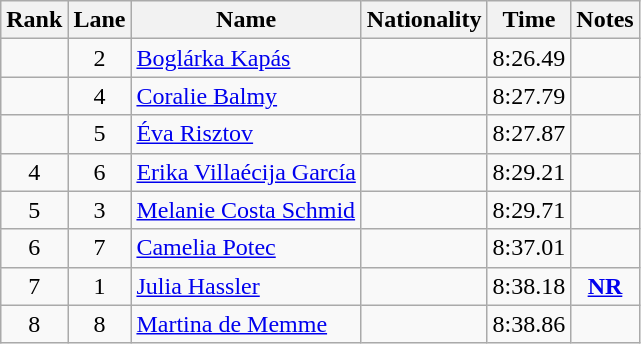<table class="wikitable sortable" style="text-align:center">
<tr>
<th>Rank</th>
<th>Lane</th>
<th>Name</th>
<th>Nationality</th>
<th>Time</th>
<th>Notes</th>
</tr>
<tr>
<td></td>
<td>2</td>
<td align=left><a href='#'>Boglárka Kapás</a></td>
<td align=left></td>
<td>8:26.49</td>
<td></td>
</tr>
<tr>
<td></td>
<td>4</td>
<td align=left><a href='#'>Coralie Balmy</a></td>
<td align=left></td>
<td>8:27.79</td>
<td></td>
</tr>
<tr>
<td></td>
<td>5</td>
<td align=left><a href='#'>Éva Risztov</a></td>
<td align=left></td>
<td>8:27.87</td>
<td></td>
</tr>
<tr>
<td>4</td>
<td>6</td>
<td align=left><a href='#'>Erika Villaécija García</a></td>
<td align=left></td>
<td>8:29.21</td>
<td></td>
</tr>
<tr>
<td>5</td>
<td>3</td>
<td align=left><a href='#'>Melanie Costa Schmid</a></td>
<td align=left></td>
<td>8:29.71</td>
<td></td>
</tr>
<tr>
<td>6</td>
<td>7</td>
<td align=left><a href='#'>Camelia Potec</a></td>
<td align=left></td>
<td>8:37.01</td>
<td></td>
</tr>
<tr>
<td>7</td>
<td>1</td>
<td align=left><a href='#'>Julia Hassler</a></td>
<td align=left></td>
<td>8:38.18</td>
<td><strong><a href='#'>NR</a></strong></td>
</tr>
<tr>
<td>8</td>
<td>8</td>
<td align=left><a href='#'>Martina de Memme</a></td>
<td align=left></td>
<td>8:38.86</td>
<td></td>
</tr>
</table>
